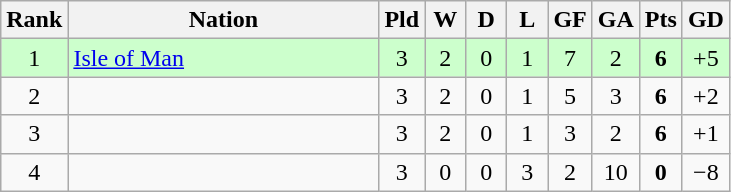<table cellpadding="0" cellspacing="0" width="100%">
<tr>
<td width="60%"><br><table class="wikitable" style="text-align: center;">
<tr>
<th width=5>Rank</th>
<th width=200>Nation</th>
<th width=20>Pld</th>
<th width=20>W</th>
<th width=20>D</th>
<th width=20>L</th>
<th width=20>GF</th>
<th width=20>GA</th>
<th width=20>Pts</th>
<th width=20>GD</th>
</tr>
<tr style="background:#ccffcc">
<td>1</td>
<td style="text-align:left"> <a href='#'>Isle of Man</a></td>
<td>3</td>
<td>2</td>
<td>0</td>
<td>1</td>
<td>7</td>
<td>2</td>
<td><strong>6</strong></td>
<td>+5</td>
</tr>
<tr>
<td>2</td>
<td style="text-align:left"></td>
<td>3</td>
<td>2</td>
<td>0</td>
<td>1</td>
<td>5</td>
<td>3</td>
<td><strong>6</strong></td>
<td>+2</td>
</tr>
<tr>
<td>3</td>
<td style="text-align:left"></td>
<td>3</td>
<td>2</td>
<td>0</td>
<td>1</td>
<td>3</td>
<td>2</td>
<td><strong>6</strong></td>
<td>+1</td>
</tr>
<tr>
<td>4</td>
<td style="text-align:left"></td>
<td>3</td>
<td>0</td>
<td>0</td>
<td>3</td>
<td>2</td>
<td>10</td>
<td><strong>0</strong></td>
<td>−8</td>
</tr>
</table>
</td>
</tr>
<tr>
</tr>
</table>
